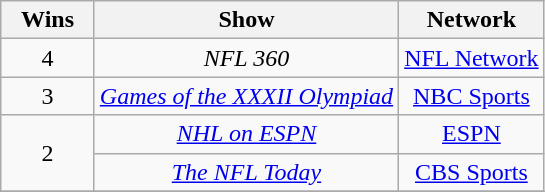<table class="wikitable floatleft" style="text-align: center;">
<tr>
<th scope="col" style="width:55px;">Wins</th>
<th scope="col" style="text-align:center;">Show</th>
<th scope="col" style="text-align:center;">Network</th>
</tr>
<tr>
<td scope=row style="text-align:center">4</td>
<td><em>NFL 360</em></td>
<td><a href='#'>NFL Network</a></td>
</tr>
<tr>
<td scope=row style="text-align:center">3</td>
<td><em><a href='#'>Games of the XXXII Olympiad</a></em></td>
<td><a href='#'>NBC Sports</a></td>
</tr>
<tr>
<td rowspan="2" scope=row style="text-align:center">2</td>
<td><em><a href='#'>NHL on ESPN</a></em></td>
<td><a href='#'>ESPN</a></td>
</tr>
<tr>
<td><em><a href='#'>The NFL Today</a></em></td>
<td><a href='#'>CBS Sports</a></td>
</tr>
<tr>
</tr>
</table>
